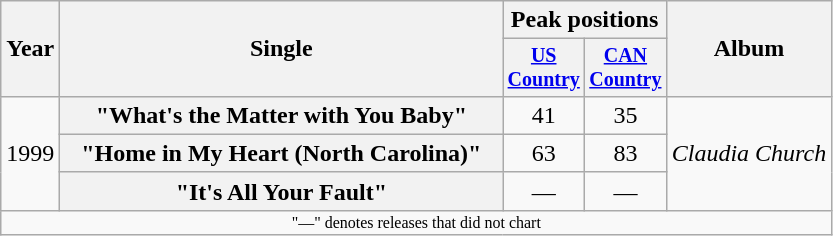<table class="wikitable plainrowheaders" style="text-align:center;">
<tr>
<th rowspan="2">Year</th>
<th rowspan="2" style="width:18em;">Single</th>
<th colspan="2">Peak positions</th>
<th rowspan="2">Album</th>
</tr>
<tr style="font-size:smaller;">
<th width="45"><a href='#'>US Country</a><br></th>
<th width="45"><a href='#'>CAN Country</a><br></th>
</tr>
<tr>
<td rowspan="3">1999</td>
<th scope="row">"What's the Matter with You Baby"</th>
<td>41</td>
<td>35</td>
<td rowspan="3"><em>Claudia Church</em></td>
</tr>
<tr>
<th scope="row">"Home in My Heart (North Carolina)"</th>
<td>63</td>
<td>83</td>
</tr>
<tr>
<th scope="row">"It's All Your Fault"</th>
<td>—</td>
<td>—</td>
</tr>
<tr>
<td colspan="5" style="font-size:8pt">"—" denotes releases that did not chart</td>
</tr>
</table>
